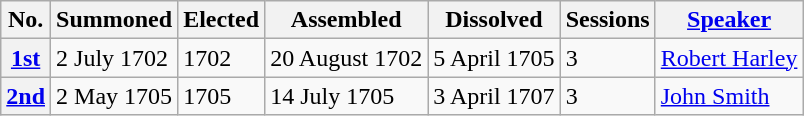<table class="wikitable">
<tr>
<th>No.</th>
<th>Summoned</th>
<th>Elected</th>
<th>Assembled</th>
<th>Dissolved</th>
<th>Sessions</th>
<th><a href='#'>Speaker</a></th>
</tr>
<tr>
<th><a href='#'>1st</a></th>
<td>2 July 1702</td>
<td>1702</td>
<td>20 August 1702</td>
<td>5 April 1705</td>
<td>3</td>
<td><a href='#'>Robert Harley</a></td>
</tr>
<tr>
<th><a href='#'>2nd</a></th>
<td>2 May 1705</td>
<td>1705</td>
<td>14 July 1705</td>
<td>3 April 1707</td>
<td>3</td>
<td><a href='#'>John Smith</a></td>
</tr>
</table>
